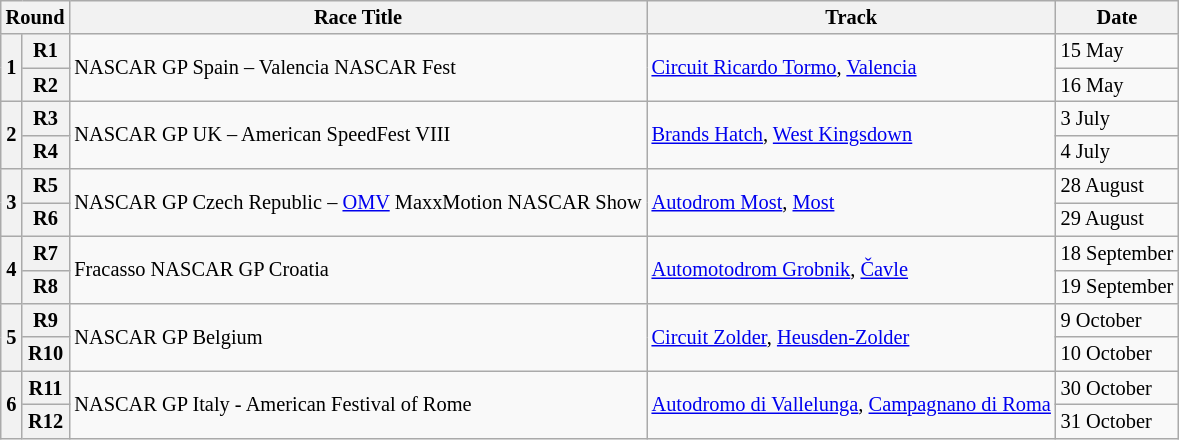<table class="wikitable" style="font-size:85%;">
<tr>
<th colspan=2>Round</th>
<th>Race Title</th>
<th>Track</th>
<th>Date</th>
</tr>
<tr>
<th rowspan=2>1</th>
<th>R1</th>
<td rowspan=2>NASCAR GP Spain – Valencia NASCAR Fest</td>
<td rowspan=2> <a href='#'>Circuit Ricardo Tormo</a>, <a href='#'>Valencia</a></td>
<td>15 May</td>
</tr>
<tr>
<th>R2</th>
<td>16 May</td>
</tr>
<tr>
<th rowspan=2>2</th>
<th>R3</th>
<td rowspan=2>NASCAR GP UK – American SpeedFest VIII</td>
<td rowspan=2> <a href='#'>Brands Hatch</a>, <a href='#'>West Kingsdown</a></td>
<td>3 July</td>
</tr>
<tr>
<th>R4</th>
<td>4 July</td>
</tr>
<tr>
<th rowspan=2>3</th>
<th>R5</th>
<td rowspan=2>NASCAR GP Czech Republic – <a href='#'>OMV</a> MaxxMotion NASCAR Show</td>
<td rowspan=2> <a href='#'>Autodrom Most</a>, <a href='#'>Most</a></td>
<td>28 August</td>
</tr>
<tr>
<th>R6</th>
<td>29 August</td>
</tr>
<tr>
<th rowspan=2>4</th>
<th>R7</th>
<td rowspan=2>Fracasso NASCAR GP Croatia</td>
<td rowspan=2> <a href='#'>Automotodrom Grobnik</a>, <a href='#'>Čavle</a></td>
<td>18 September</td>
</tr>
<tr>
<th>R8</th>
<td>19 September</td>
</tr>
<tr>
<th rowspan=2>5</th>
<th>R9</th>
<td rowspan=2>NASCAR GP Belgium</td>
<td rowspan=2> <a href='#'>Circuit Zolder</a>, <a href='#'>Heusden-Zolder</a></td>
<td>9 October</td>
</tr>
<tr>
<th>R10</th>
<td>10 October</td>
</tr>
<tr>
<th rowspan=2>6</th>
<th>R11</th>
<td rowspan=2>NASCAR GP Italy - American Festival of Rome</td>
<td rowspan=2> <a href='#'>Autodromo di Vallelunga</a>, <a href='#'>Campagnano di Roma</a></td>
<td>30 October</td>
</tr>
<tr>
<th>R12</th>
<td>31 October</td>
</tr>
</table>
